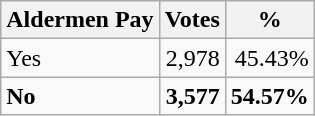<table class="wikitable">
<tr>
<th>Aldermen Pay</th>
<th>Votes</th>
<th>%</th>
</tr>
<tr>
<td>Yes</td>
<td align="right">2,978</td>
<td align="right">45.43%</td>
</tr>
<tr>
<td><strong>No</strong></td>
<td align="right"><strong>3,577</strong></td>
<td align="right"><strong>54.57%</strong></td>
</tr>
</table>
